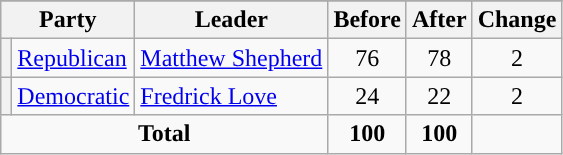<table class="wikitable" style="text-align:center;">
<tr>
</tr>
<tr>
<th colspan=2>Party</th>
<th>Leader</th>
<th>Before</th>
<th>After</th>
<th>Change</th>
</tr>
<tr>
<th style="background-color:"></th>
<td style="text-align:left;"><a href='#'>Republican</a></td>
<td style="text-align:left;"><a href='#'>Matthew Shepherd</a></td>
<td>76</td>
<td>78</td>
<td> 2</td>
</tr>
<tr>
<th style="background-color:"></th>
<td style="text-align:left;"><a href='#'>Democratic</a></td>
<td style="text-align:left;"><a href='#'>Fredrick Love</a></td>
<td>24</td>
<td>22</td>
<td> 2</td>
</tr>
<tr>
<td colspan=3><strong>Total</strong></td>
<td><strong>100</strong></td>
<td><strong>100</strong></td>
<td></td>
</tr>
</table>
